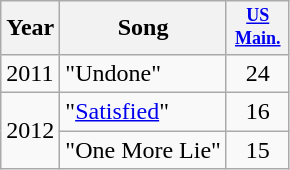<table class="wikitable">
<tr>
<th>Year</th>
<th>Song</th>
<th style="width:3em;font-size:75%"><a href='#'>US<br>Main.</a><br></th>
</tr>
<tr>
<td>2011</td>
<td>"Undone"</td>
<td style="text-align:center;">24</td>
</tr>
<tr>
<td rowspan=2>2012</td>
<td>"<a href='#'>Satisfied</a>"</td>
<td style="text-align:center;">16</td>
</tr>
<tr>
<td>"One More Lie"</td>
<td style="text-align:center;">15</td>
</tr>
</table>
